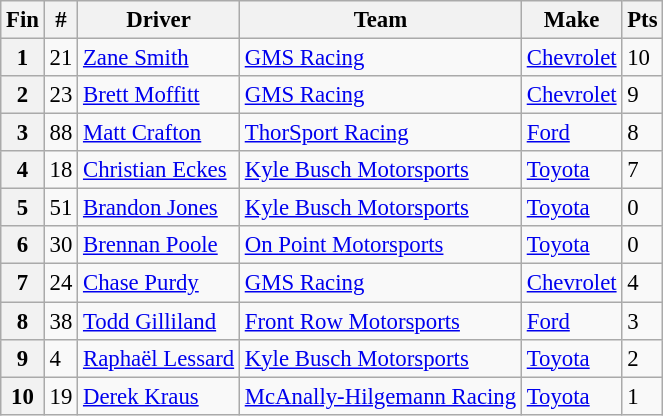<table class="wikitable" style="font-size:95%">
<tr>
<th>Fin</th>
<th>#</th>
<th>Driver</th>
<th>Team</th>
<th>Make</th>
<th>Pts</th>
</tr>
<tr>
<th>1</th>
<td>21</td>
<td><a href='#'>Zane Smith</a></td>
<td><a href='#'>GMS Racing</a></td>
<td><a href='#'>Chevrolet</a></td>
<td>10</td>
</tr>
<tr>
<th>2</th>
<td>23</td>
<td><a href='#'>Brett Moffitt</a></td>
<td><a href='#'>GMS Racing</a></td>
<td><a href='#'>Chevrolet</a></td>
<td>9</td>
</tr>
<tr>
<th>3</th>
<td>88</td>
<td><a href='#'>Matt Crafton</a></td>
<td><a href='#'>ThorSport Racing</a></td>
<td><a href='#'>Ford</a></td>
<td>8</td>
</tr>
<tr>
<th>4</th>
<td>18</td>
<td><a href='#'>Christian Eckes</a></td>
<td><a href='#'>Kyle Busch Motorsports</a></td>
<td><a href='#'>Toyota</a></td>
<td>7</td>
</tr>
<tr>
<th>5</th>
<td>51</td>
<td><a href='#'>Brandon Jones</a></td>
<td><a href='#'>Kyle Busch Motorsports</a></td>
<td><a href='#'>Toyota</a></td>
<td>0</td>
</tr>
<tr>
<th>6</th>
<td>30</td>
<td><a href='#'>Brennan Poole</a></td>
<td><a href='#'>On Point Motorsports</a></td>
<td><a href='#'>Toyota</a></td>
<td>0</td>
</tr>
<tr>
<th>7</th>
<td>24</td>
<td><a href='#'>Chase Purdy</a></td>
<td><a href='#'>GMS Racing</a></td>
<td><a href='#'>Chevrolet</a></td>
<td>4</td>
</tr>
<tr>
<th>8</th>
<td>38</td>
<td><a href='#'>Todd Gilliland</a></td>
<td><a href='#'>Front Row Motorsports</a></td>
<td><a href='#'>Ford</a></td>
<td>3</td>
</tr>
<tr>
<th>9</th>
<td>4</td>
<td><a href='#'>Raphaël Lessard</a></td>
<td><a href='#'>Kyle Busch Motorsports</a></td>
<td><a href='#'>Toyota</a></td>
<td>2</td>
</tr>
<tr>
<th>10</th>
<td>19</td>
<td><a href='#'>Derek Kraus</a></td>
<td><a href='#'>McAnally-Hilgemann Racing</a></td>
<td><a href='#'>Toyota</a></td>
<td>1</td>
</tr>
</table>
